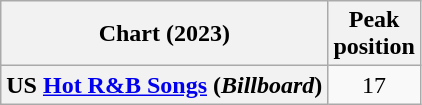<table class="wikitable sortable plainrowheaders" style="text-align:center">
<tr>
<th scope="col">Chart (2023)</th>
<th scope="col">Peak<br>position</th>
</tr>
<tr>
<th scope="row">US <a href='#'>Hot R&B Songs</a> (<em>Billboard</em>)</th>
<td style="text-align:center;">17</td>
</tr>
</table>
